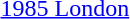<table>
<tr>
<td><a href='#'>1985 London</a></td>
<td></td>
<td></td>
<td></td>
</tr>
</table>
